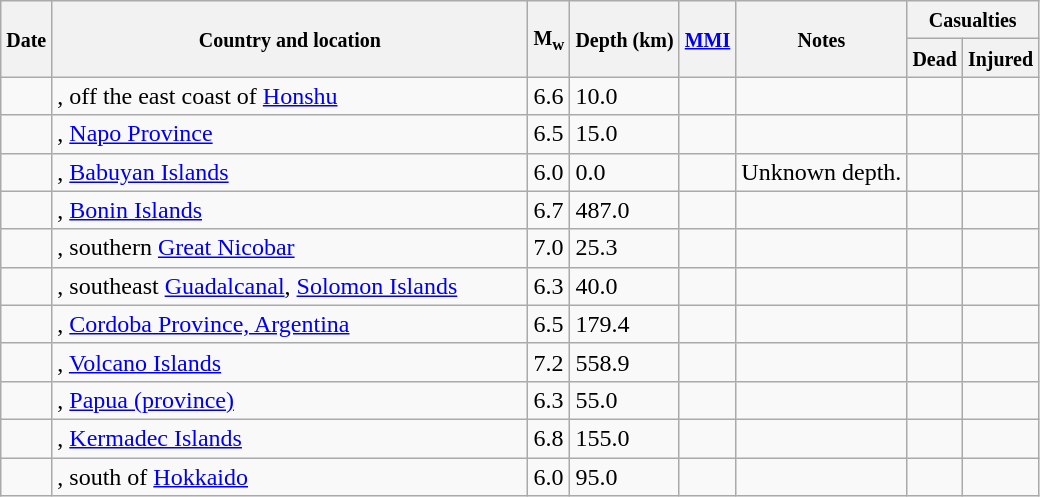<table class="wikitable sortable sort-under" style="border:1px black; margin-left:1em;">
<tr>
<th rowspan="2"><small>Date</small></th>
<th rowspan="2" style="width: 310px"><small>Country and location</small></th>
<th rowspan="2"><small>M<sub>w</sub></small></th>
<th rowspan="2"><small>Depth (km)</small></th>
<th rowspan="2"><small><a href='#'>MMI</a></small></th>
<th rowspan="2" class="unsortable"><small>Notes</small></th>
<th colspan="2"><small>Casualties</small></th>
</tr>
<tr>
<th><small>Dead</small></th>
<th><small>Injured</small></th>
</tr>
<tr>
<td></td>
<td>, off the east coast of <a href='#'>Honshu</a></td>
<td>6.6</td>
<td>10.0</td>
<td></td>
<td></td>
<td></td>
<td></td>
</tr>
<tr>
<td></td>
<td>, <a href='#'>Napo Province</a></td>
<td>6.5</td>
<td>15.0</td>
<td></td>
<td></td>
<td></td>
<td></td>
</tr>
<tr>
<td></td>
<td>, <a href='#'>Babuyan Islands</a></td>
<td>6.0</td>
<td>0.0</td>
<td></td>
<td>Unknown depth.</td>
<td></td>
<td></td>
</tr>
<tr>
<td></td>
<td>, <a href='#'>Bonin Islands</a></td>
<td>6.7</td>
<td>487.0</td>
<td></td>
<td></td>
<td></td>
<td></td>
</tr>
<tr>
<td></td>
<td>, southern <a href='#'>Great Nicobar</a></td>
<td>7.0</td>
<td>25.3</td>
<td></td>
<td></td>
<td></td>
<td></td>
</tr>
<tr>
<td></td>
<td>, southeast <a href='#'>Guadalcanal</a>, <a href='#'>Solomon Islands</a></td>
<td>6.3</td>
<td>40.0</td>
<td></td>
<td></td>
<td></td>
<td></td>
</tr>
<tr>
<td></td>
<td>, <a href='#'>Cordoba Province, Argentina</a></td>
<td>6.5</td>
<td>179.4</td>
<td></td>
<td></td>
<td></td>
<td></td>
</tr>
<tr>
<td></td>
<td>, <a href='#'>Volcano Islands</a></td>
<td>7.2</td>
<td>558.9</td>
<td></td>
<td></td>
<td></td>
<td></td>
</tr>
<tr>
<td></td>
<td>, <a href='#'>Papua (province)</a></td>
<td>6.3</td>
<td>55.0</td>
<td></td>
<td></td>
<td></td>
<td></td>
</tr>
<tr>
<td></td>
<td>, <a href='#'>Kermadec Islands</a></td>
<td>6.8</td>
<td>155.0</td>
<td></td>
<td></td>
<td></td>
<td></td>
</tr>
<tr>
<td></td>
<td>, south of <a href='#'>Hokkaido</a></td>
<td>6.0</td>
<td>95.0</td>
<td></td>
<td></td>
<td></td>
<td></td>
</tr>
</table>
